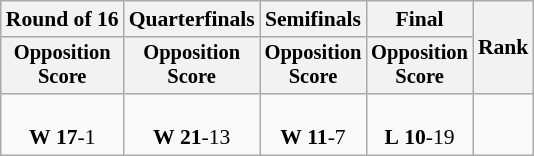<table class=wikitable style="font-size:90%">
<tr>
<th>Round of 16</th>
<th>Quarterfinals</th>
<th>Semifinals</th>
<th>Final</th>
<th rowspan=2>Rank</th>
</tr>
<tr style="font-size:95%">
<th>Opposition<br>Score</th>
<th>Opposition<br>Score</th>
<th>Opposition<br>Score</th>
<th>Opposition<br>Score</th>
</tr>
<tr align=center>
<td><br><strong>W</strong>  <strong>17</strong>-1</td>
<td><br><strong>W</strong>  <strong>21</strong>-13</td>
<td><br><strong>W</strong>  <strong>11</strong>-7</td>
<td><br><strong>L</strong>  <strong>10</strong>-19</td>
<td></td>
</tr>
</table>
